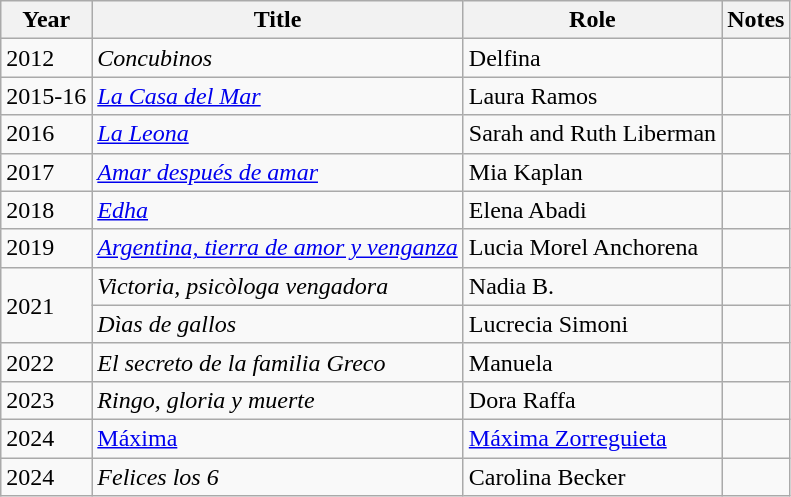<table class="wikitable sortable">
<tr>
<th>Year</th>
<th>Title</th>
<th>Role</th>
<th class="unsortable">Notes</th>
</tr>
<tr>
<td>2012</td>
<td><em>Concubinos</em></td>
<td>Delfina</td>
<td></td>
</tr>
<tr>
<td>2015-16</td>
<td><em><a href='#'>La Casa del Mar</a></em></td>
<td>Laura Ramos</td>
<td></td>
</tr>
<tr>
<td>2016</td>
<td><em><a href='#'>La Leona</a></em></td>
<td>Sarah and Ruth Liberman</td>
<td></td>
</tr>
<tr>
<td>2017</td>
<td><em><a href='#'>Amar después de amar</a></em></td>
<td>Mia Kaplan</td>
<td></td>
</tr>
<tr>
<td>2018</td>
<td><em><a href='#'>Edha</a></em></td>
<td>Elena Abadi</td>
<td></td>
</tr>
<tr>
<td>2019</td>
<td><em><a href='#'>Argentina, tierra de amor y venganza</a></em></td>
<td>Lucia Morel Anchorena</td>
<td></td>
</tr>
<tr>
<td rowspan="2">2021</td>
<td><em>Victoria, psicòloga vengadora</em></td>
<td>Nadia B.</td>
<td></td>
</tr>
<tr>
<td><em>Dìas de gallos</em></td>
<td>Lucrecia Simoni</td>
<td></td>
</tr>
<tr>
<td>2022</td>
<td><em>El secreto de la familia Greco</em></td>
<td>Manuela</td>
<td></td>
</tr>
<tr>
<td>2023</td>
<td><em>Ringo, gloria y muerte</em></td>
<td>Dora Raffa</td>
<td></td>
</tr>
<tr>
<td>2024</td>
<td><a href='#'>Máxima</a></td>
<td><a href='#'>Máxima Zorreguieta</a></td>
<td></td>
</tr>
<tr>
<td>2024</td>
<td><em>Felices los 6</em></td>
<td>Carolina Becker</td>
<td></td>
</tr>
</table>
